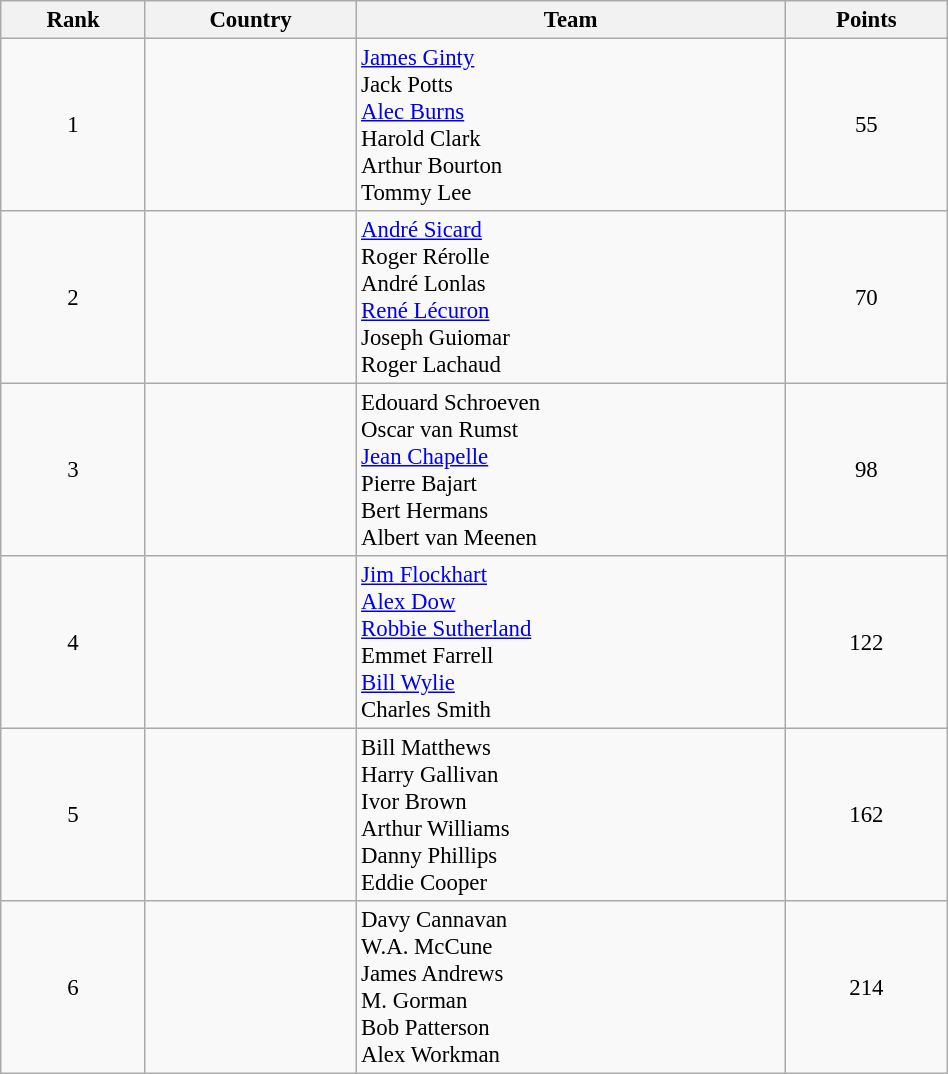<table class="wikitable sortable" style=" text-align:center; font-size:95%;" width="50%">
<tr>
<th>Rank</th>
<th>Country</th>
<th>Team</th>
<th>Points</th>
</tr>
<tr>
<td align=center>1</td>
<td align=left></td>
<td align=left><a href='#'>James Ginty</a><br>Jack Potts<br><a href='#'>Alec Burns</a><br>Harold Clark<br>Arthur Bourton<br>Tommy Lee</td>
<td>55</td>
</tr>
<tr>
<td align=center>2</td>
<td align=left></td>
<td align=left><a href='#'>André Sicard</a><br>Roger Rérolle<br>André Lonlas<br><a href='#'>René Lécuron</a><br>Joseph Guiomar<br>Roger Lachaud</td>
<td>70</td>
</tr>
<tr>
<td align=center>3</td>
<td align=left></td>
<td align=left>Edouard Schroeven<br>Oscar van Rumst<br><a href='#'>Jean Chapelle</a><br>Pierre Bajart<br>Bert Hermans<br>Albert van Meenen</td>
<td>98</td>
</tr>
<tr>
<td align=center>4</td>
<td align=left></td>
<td align=left><a href='#'>Jim Flockhart</a><br><a href='#'>Alex Dow</a><br><a href='#'>Robbie Sutherland</a><br>Emmet Farrell<br><a href='#'>Bill Wylie</a><br>Charles Smith</td>
<td>122</td>
</tr>
<tr>
<td align=center>5</td>
<td align=left></td>
<td align=left>Bill Matthews<br>Harry Gallivan<br>Ivor Brown<br>Arthur Williams<br>Danny Phillips<br>Eddie Cooper</td>
<td>162</td>
</tr>
<tr>
<td align=center>6</td>
<td align=left></td>
<td align=left>Davy Cannavan<br>W.A. McCune<br>James Andrews<br>M. Gorman<br>Bob Patterson<br>Alex Workman</td>
<td>214</td>
</tr>
</table>
